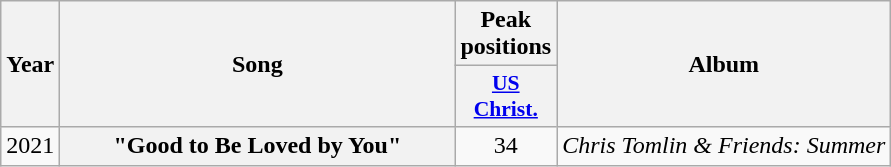<table class="wikitable plainrowheaders" style="text-align:center;">
<tr>
<th rowspan="2">Year</th>
<th rowspan="2" style="width:16em;">Song</th>
<th colspan="1">Peak<br>positions</th>
<th rowspan="2">Album</th>
</tr>
<tr>
<th scope="col" style="width:3em; font-size:90%"><a href='#'>US<br>Christ.</a><br></th>
</tr>
<tr>
<td>2021</td>
<th scope="row">"Good to Be Loved by You"<br></th>
<td>34</td>
<td><em>Chris Tomlin & Friends: Summer</em></td>
</tr>
</table>
